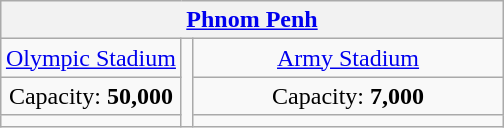<table class="wikitable" style="text-align:center; margin:0.5em auto;">
<tr>
<th colspan=3><a href='#'>Phnom Penh</a></th>
</tr>
<tr>
<td><a href='#'>Olympic Stadium</a></td>
<td rowspan=3></td>
<td width=200px><a href='#'>Army Stadium</a></td>
</tr>
<tr>
<td>Capacity: <strong>50,000</strong></td>
<td>Capacity: <strong>7,000</strong></td>
</tr>
<tr>
<td></td>
<td></td>
</tr>
</table>
